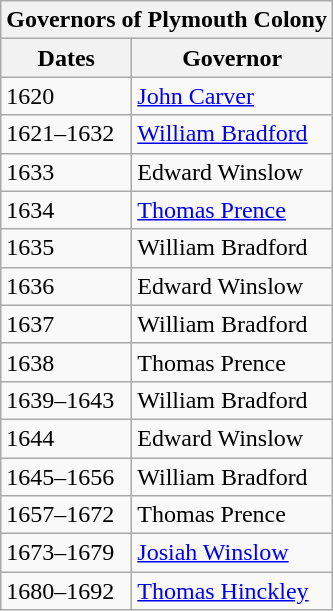<table class="wikitable" style="float:left; margin-right:1em">
<tr>
<th colspan=3>Governors of Plymouth Colony</th>
</tr>
<tr>
<th>Dates</th>
<th>Governor</th>
</tr>
<tr>
<td>1620</td>
<td><a href='#'>John Carver</a></td>
</tr>
<tr>
<td>1621–1632</td>
<td><a href='#'>William Bradford</a></td>
</tr>
<tr>
<td>1633</td>
<td>Edward Winslow</td>
</tr>
<tr>
<td>1634</td>
<td><a href='#'>Thomas Prence</a></td>
</tr>
<tr>
<td>1635</td>
<td>William Bradford</td>
</tr>
<tr>
<td>1636</td>
<td>Edward Winslow</td>
</tr>
<tr>
<td>1637</td>
<td>William Bradford</td>
</tr>
<tr>
<td>1638</td>
<td>Thomas Prence</td>
</tr>
<tr>
<td>1639–1643</td>
<td>William Bradford</td>
</tr>
<tr>
<td>1644</td>
<td>Edward Winslow</td>
</tr>
<tr>
<td>1645–1656</td>
<td>William Bradford</td>
</tr>
<tr>
<td>1657–1672</td>
<td>Thomas Prence</td>
</tr>
<tr>
<td>1673–1679</td>
<td><a href='#'>Josiah Winslow</a></td>
</tr>
<tr>
<td>1680–1692</td>
<td><a href='#'>Thomas Hinckley</a></td>
</tr>
</table>
